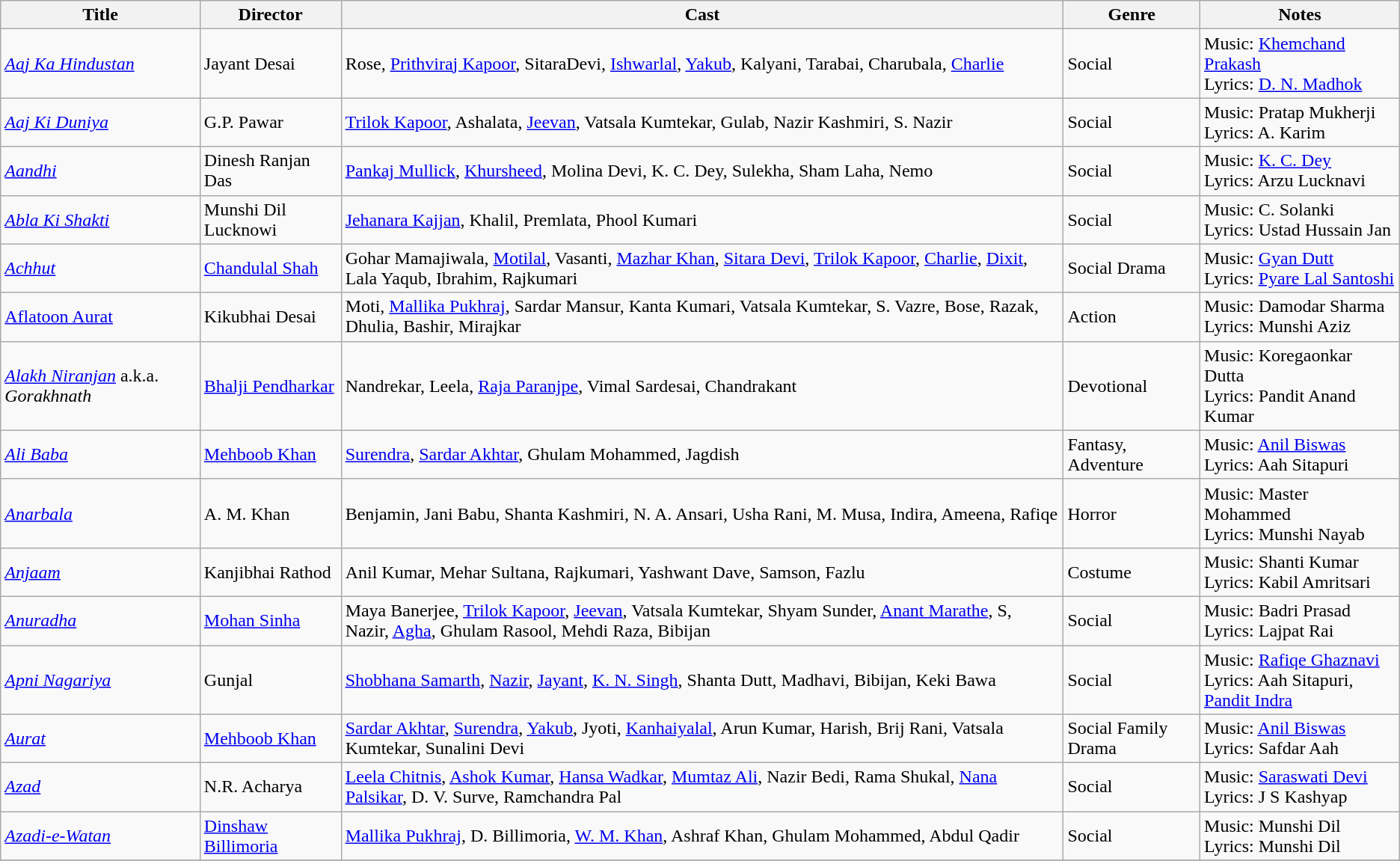<table class="wikitable">
<tr>
<th>Title</th>
<th>Director</th>
<th>Cast</th>
<th>Genre</th>
<th>Notes</th>
</tr>
<tr>
<td><em><a href='#'>Aaj Ka Hindustan</a></em></td>
<td>Jayant Desai</td>
<td>Rose, <a href='#'>Prithviraj Kapoor</a>, SitaraDevi, <a href='#'>Ishwarlal</a>, <a href='#'>Yakub</a>, Kalyani, Tarabai, Charubala, <a href='#'>Charlie</a></td>
<td>Social</td>
<td>Music: <a href='#'>Khemchand Prakash</a><br>Lyrics: <a href='#'>D. N. Madhok</a></td>
</tr>
<tr>
<td><em><a href='#'>Aaj Ki Duniya</a></em></td>
<td>G.P. Pawar</td>
<td><a href='#'>Trilok Kapoor</a>, Ashalata, <a href='#'>Jeevan</a>, Vatsala Kumtekar, Gulab, Nazir Kashmiri, S. Nazir</td>
<td>Social</td>
<td>Music: Pratap Mukherji<br>Lyrics: A. Karim</td>
</tr>
<tr>
<td><em><a href='#'>Aandhi</a></em></td>
<td>Dinesh Ranjan Das</td>
<td><a href='#'>Pankaj Mullick</a>, <a href='#'>Khursheed</a>, Molina Devi, K. C. Dey, Sulekha, Sham Laha, Nemo</td>
<td>Social</td>
<td>Music: <a href='#'>K. C. Dey</a><br>Lyrics: Arzu Lucknavi</td>
</tr>
<tr>
<td><em><a href='#'>Abla Ki Shakti</a></em></td>
<td>Munshi Dil Lucknowi</td>
<td><a href='#'>Jehanara Kajjan</a>, Khalil, Premlata, Phool Kumari</td>
<td>Social</td>
<td>Music: C. Solanki<br>Lyrics: Ustad Hussain Jan</td>
</tr>
<tr>
<td><em><a href='#'>Achhut</a></em></td>
<td><a href='#'>Chandulal Shah</a></td>
<td>Gohar Mamajiwala, <a href='#'>Motilal</a>, Vasanti, <a href='#'>Mazhar Khan</a>, <a href='#'>Sitara Devi</a>, <a href='#'>Trilok Kapoor</a>, <a href='#'>Charlie</a>, <a href='#'>Dixit</a>, Lala Yaqub, Ibrahim, Rajkumari</td>
<td>Social Drama</td>
<td>Music: <a href='#'>Gyan Dutt</a><br>Lyrics: <a href='#'>Pyare Lal Santoshi</a></td>
</tr>
<tr>
<td><a href='#'>Aflatoon Aurat</a></td>
<td>Kikubhai Desai</td>
<td>Moti, <a href='#'>Mallika Pukhraj</a>, Sardar Mansur, Kanta Kumari, Vatsala Kumtekar, S. Vazre, Bose, Razak, Dhulia, Bashir, Mirajkar</td>
<td>Action</td>
<td>Music: Damodar Sharma<br>Lyrics: Munshi Aziz</td>
</tr>
<tr>
<td><em><a href='#'>Alakh Niranjan</a></em> a.k.a. <em>Gorakhnath</em></td>
<td><a href='#'>Bhalji Pendharkar</a></td>
<td>Nandrekar, Leela, <a href='#'>Raja Paranjpe</a>, Vimal Sardesai, Chandrakant</td>
<td>Devotional</td>
<td>Music: Koregaonkar Dutta<br>Lyrics: Pandit Anand Kumar</td>
</tr>
<tr>
<td><em><a href='#'>Ali Baba</a></em></td>
<td><a href='#'>Mehboob Khan</a></td>
<td><a href='#'>Surendra</a>, <a href='#'>Sardar Akhtar</a>, Ghulam Mohammed, Jagdish</td>
<td>Fantasy, Adventure</td>
<td>Music: <a href='#'>Anil Biswas</a><br>Lyrics: Aah Sitapuri</td>
</tr>
<tr>
<td><em><a href='#'>Anarbala</a></em></td>
<td>A. M. Khan</td>
<td>Benjamin, Jani Babu, Shanta Kashmiri, N. A. Ansari, Usha Rani, M. Musa, Indira, Ameena, Rafiqe</td>
<td>Horror</td>
<td>Music: Master Mohammed<br>Lyrics: Munshi Nayab</td>
</tr>
<tr>
<td><em><a href='#'>Anjaam</a></em></td>
<td>Kanjibhai Rathod</td>
<td>Anil Kumar, Mehar Sultana, Rajkumari, Yashwant Dave, Samson, Fazlu</td>
<td>Costume</td>
<td>Music: Shanti Kumar<br>Lyrics: Kabil Amritsari</td>
</tr>
<tr>
<td><em><a href='#'>Anuradha</a></em></td>
<td><a href='#'>Mohan Sinha</a></td>
<td>Maya Banerjee, <a href='#'>Trilok Kapoor</a>, <a href='#'>Jeevan</a>, Vatsala Kumtekar, Shyam Sunder, <a href='#'>Anant Marathe</a>, S, Nazir, <a href='#'>Agha</a>, Ghulam Rasool, Mehdi Raza, Bibijan</td>
<td>Social</td>
<td>Music: Badri Prasad<br>Lyrics: Lajpat Rai</td>
</tr>
<tr>
<td><em><a href='#'>Apni Nagariya</a></em></td>
<td>Gunjal</td>
<td><a href='#'>Shobhana Samarth</a>, <a href='#'>Nazir</a>, <a href='#'>Jayant</a>, <a href='#'>K. N. Singh</a>, Shanta Dutt, Madhavi, Bibijan, Keki Bawa</td>
<td>Social</td>
<td>Music: <a href='#'>Rafiqe Ghaznavi</a><br>Lyrics: Aah Sitapuri, <a href='#'>Pandit Indra</a></td>
</tr>
<tr>
<td><em><a href='#'>Aurat</a></em></td>
<td><a href='#'>Mehboob Khan</a></td>
<td><a href='#'>Sardar Akhtar</a>, <a href='#'>Surendra</a>, <a href='#'>Yakub</a>, Jyoti, <a href='#'>Kanhaiyalal</a>, Arun Kumar, Harish, Brij Rani, Vatsala Kumtekar, Sunalini Devi</td>
<td>Social Family Drama</td>
<td>Music: <a href='#'>Anil Biswas</a><br>Lyrics: Safdar Aah</td>
</tr>
<tr>
<td><em><a href='#'>Azad</a></em></td>
<td>N.R. Acharya</td>
<td><a href='#'>Leela Chitnis</a>, <a href='#'>Ashok Kumar</a>, <a href='#'>Hansa Wadkar</a>, <a href='#'>Mumtaz Ali</a>, Nazir Bedi, Rama Shukal, <a href='#'>Nana Palsikar</a>, D. V. Surve, Ramchandra Pal</td>
<td>Social</td>
<td>Music: <a href='#'>Saraswati Devi</a><br>Lyrics: J S Kashyap</td>
</tr>
<tr>
<td><em><a href='#'>Azadi-e-Watan</a></em></td>
<td><a href='#'>Dinshaw Billimoria</a></td>
<td><a href='#'>Mallika Pukhraj</a>, D. Billimoria, <a href='#'>W. M. Khan</a>, Ashraf Khan, Ghulam Mohammed, Abdul Qadir</td>
<td>Social</td>
<td>Music: Munshi Dil<br>Lyrics: Munshi Dil</td>
</tr>
<tr>
</tr>
</table>
